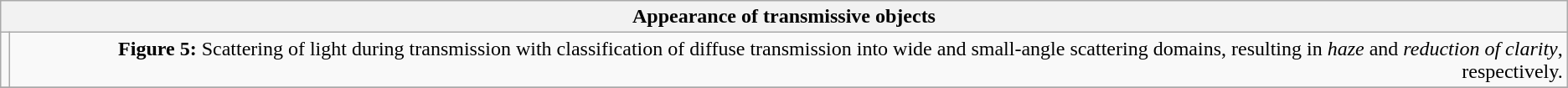<table class="wikitable">
<tr>
<th colspan="2">Appearance of transmissive objects</th>
</tr>
<tr>
<td></td>
<td align="right"><strong>Figure 5:</strong> Scattering of light during transmission with classification of diffuse transmission into wide and small-angle scattering domains, resulting in <em>haze</em> and <em>reduction of clarity</em>, respectively.</td>
</tr>
<tr>
</tr>
</table>
